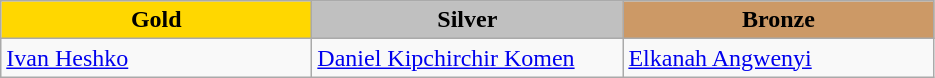<table class="wikitable" style="text-align:left">
<tr align="center">
<td width=200 bgcolor=gold><strong>Gold</strong></td>
<td width=200 bgcolor=silver><strong>Silver</strong></td>
<td width=200 bgcolor=CC9966><strong>Bronze</strong></td>
</tr>
<tr>
<td><a href='#'>Ivan Heshko</a><br><em></em></td>
<td><a href='#'>Daniel Kipchirchir Komen</a><br><em></em></td>
<td><a href='#'>Elkanah Angwenyi</a><br><em></em></td>
</tr>
</table>
